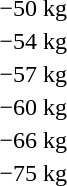<table>
<tr>
<td rowspan=2>−50 kg</td>
<td rowspan=2></td>
<td rowspan=2></td>
<td></td>
</tr>
<tr>
<td></td>
</tr>
<tr>
<td rowspan=2>−54 kg</td>
<td rowspan=2></td>
<td rowspan=2></td>
<td></td>
</tr>
<tr>
<td></td>
</tr>
<tr>
<td rowspan=2>−57 kg</td>
<td rowspan=2></td>
<td rowspan=2></td>
<td></td>
</tr>
<tr>
<td></td>
</tr>
<tr>
<td rowspan=2>−60 kg</td>
<td rowspan=2></td>
<td rowspan=2></td>
<td></td>
</tr>
<tr>
<td></td>
</tr>
<tr>
<td rowspan=2>−66 kg</td>
<td rowspan=2></td>
<td rowspan=2></td>
<td></td>
</tr>
<tr>
<td></td>
</tr>
<tr>
<td rowspan=2>−75 kg</td>
<td rowspan=2></td>
<td rowspan=2></td>
<td></td>
</tr>
<tr>
<td></td>
</tr>
</table>
